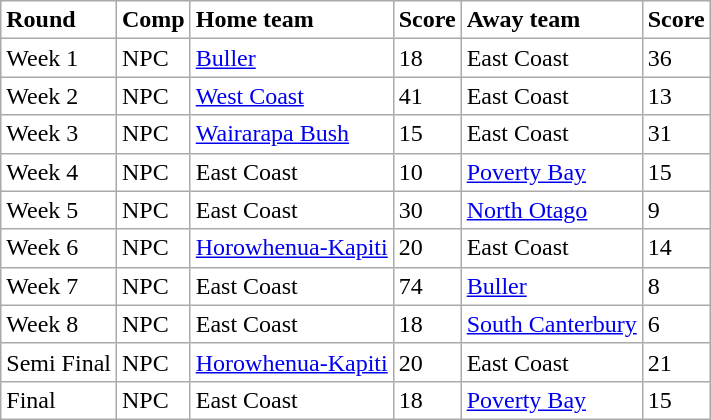<table class="wikitable">
<tr bgcolor="#FFFFFF">
<td><strong>Round</strong></td>
<td><strong>Comp</strong></td>
<td><strong>Home team</strong></td>
<td><strong>Score</strong></td>
<td><strong>Away team</strong></td>
<td><strong>Score</strong></td>
</tr>
<tr bgcolor="#FFFFFF">
<td>Week 1</td>
<td>NPC</td>
<td> <a href='#'>Buller</a></td>
<td>18</td>
<td> East Coast</td>
<td>36</td>
</tr>
<tr bgcolor="#FFFFFF">
<td>Week 2</td>
<td>NPC</td>
<td> <a href='#'>West Coast</a></td>
<td>41</td>
<td> East Coast</td>
<td>13</td>
</tr>
<tr bgcolor="#FFFFFF">
<td>Week 3</td>
<td>NPC</td>
<td> <a href='#'>Wairarapa Bush</a></td>
<td>15</td>
<td> East Coast</td>
<td>31</td>
</tr>
<tr bgcolor="#FFFFFF">
<td>Week 4</td>
<td>NPC</td>
<td> East Coast</td>
<td>10</td>
<td> <a href='#'>Poverty Bay</a></td>
<td>15</td>
</tr>
<tr bgcolor="#FFFFFF">
<td>Week 5</td>
<td>NPC</td>
<td> East Coast</td>
<td>30</td>
<td> <a href='#'>North Otago</a></td>
<td>9</td>
</tr>
<tr bgcolor="#FFFFFF">
<td>Week 6</td>
<td>NPC</td>
<td> <a href='#'>Horowhenua-Kapiti</a></td>
<td>20</td>
<td> East Coast</td>
<td>14</td>
</tr>
<tr bgcolor="#FFFFFF">
<td>Week 7</td>
<td>NPC</td>
<td> East Coast</td>
<td>74</td>
<td> <a href='#'>Buller</a></td>
<td>8</td>
</tr>
<tr bgcolor="#FFFFFF">
<td>Week 8</td>
<td>NPC</td>
<td> East Coast</td>
<td>18</td>
<td> <a href='#'>South Canterbury</a></td>
<td>6</td>
</tr>
<tr bgcolor="#FFFFFF">
<td>Semi Final</td>
<td>NPC</td>
<td> <a href='#'>Horowhenua-Kapiti</a></td>
<td>20</td>
<td> East Coast</td>
<td>21</td>
</tr>
<tr bgcolor="#FFFFFF">
<td>Final</td>
<td>NPC</td>
<td> East Coast</td>
<td>18</td>
<td> <a href='#'>Poverty Bay</a></td>
<td>15</td>
</tr>
</table>
